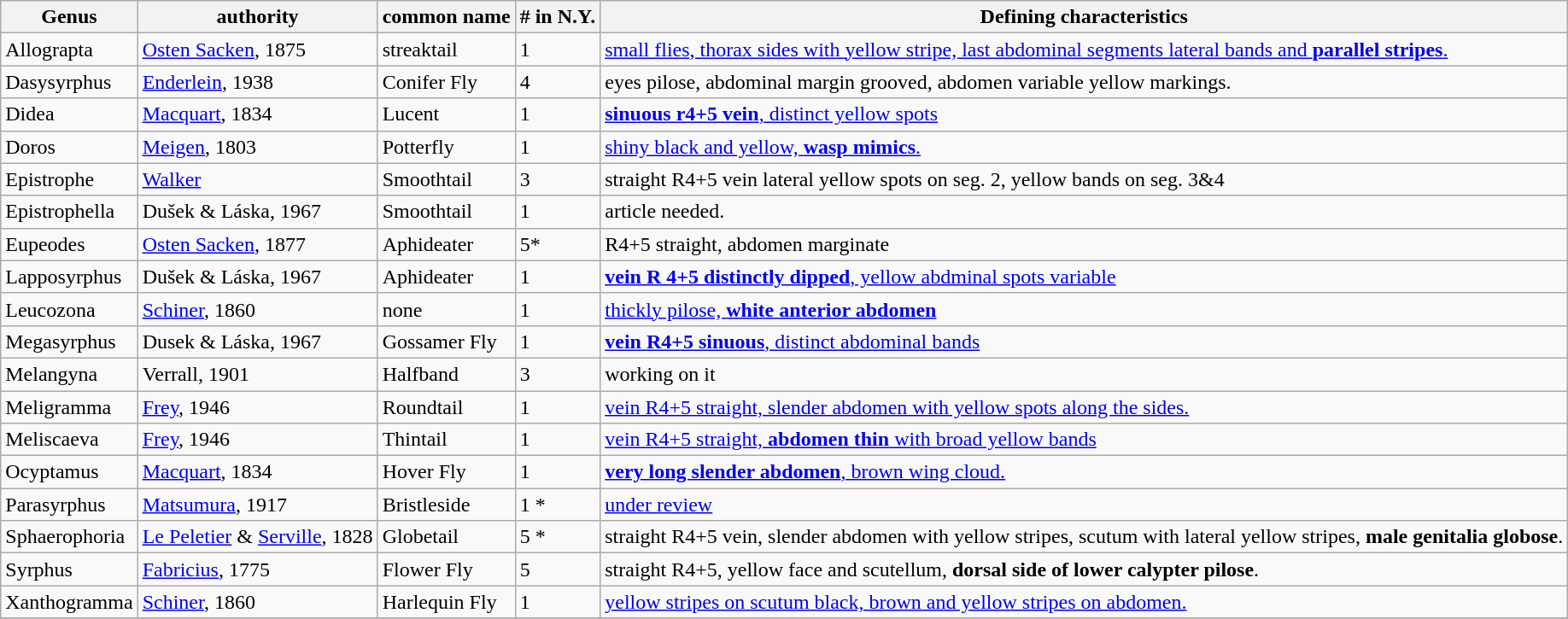<table class="wikitable sortable collapsible collapsed" border="1">
<tr>
<th>Genus</th>
<th>authority</th>
<th>common name</th>
<th># in N.Y.</th>
<th>Defining characteristics</th>
</tr>
<tr>
<td>Allograpta</td>
<td><a href='#'>Osten Sacken</a>, 1875</td>
<td>streaktail</td>
<td>1</td>
<td><a href='#'>small flies, thorax sides with yellow stripe, last abdominal segments lateral bands and <strong>parallel stripes</strong>.</a></td>
</tr>
<tr>
<td>Dasysyrphus</td>
<td><a href='#'>Enderlein</a>, 1938</td>
<td>Conifer Fly</td>
<td>4</td>
<td>eyes pilose, abdominal margin grooved, abdomen variable yellow markings.</td>
</tr>
<tr>
<td>Didea</td>
<td><a href='#'>Macquart</a>, 1834</td>
<td>Lucent</td>
<td>1</td>
<td><a href='#'><strong>sinuous r4+5 vein</strong>, distinct yellow spots</a></td>
</tr>
<tr>
<td>Doros</td>
<td><a href='#'>Meigen</a>, 1803</td>
<td>Potterfly</td>
<td>1</td>
<td><a href='#'>shiny black and yellow, <strong>wasp mimics</strong>.</a></td>
</tr>
<tr>
<td>Epistrophe</td>
<td><a href='#'>Walker</a></td>
<td>Smoothtail</td>
<td>3</td>
<td>straight R4+5 vein lateral yellow spots on seg. 2, yellow bands on seg. 3&4</td>
</tr>
<tr>
<td>Epistrophella</td>
<td>Dušek & Láska, 1967</td>
<td>Smoothtail</td>
<td>1</td>
<td>article needed.</td>
</tr>
<tr>
<td>Eupeodes</td>
<td><a href='#'>Osten Sacken</a>, 1877</td>
<td>Aphideater</td>
<td>5*</td>
<td>R4+5 straight, abdomen marginate</td>
</tr>
<tr>
<td>Lapposyrphus</td>
<td>Dušek & Láska, 1967</td>
<td>Aphideater</td>
<td>1</td>
<td><a href='#'><strong>vein R 4+5 distinctly dipped</strong>, yellow abdminal spots variable</a></td>
</tr>
<tr>
<td>Leucozona</td>
<td><a href='#'>Schiner</a>, 1860</td>
<td>none</td>
<td>1</td>
<td><a href='#'>thickly pilose, <strong>white anterior abdomen</strong></a></td>
</tr>
<tr>
<td>Megasyrphus</td>
<td>Dusek & Láska, 1967</td>
<td>Gossamer Fly</td>
<td>1</td>
<td><a href='#'><strong>vein R4+5 sinuous</strong>, distinct abdominal bands</a></td>
</tr>
<tr>
<td>Melangyna</td>
<td>Verrall, 1901</td>
<td>Halfband</td>
<td>3</td>
<td>working on it</td>
</tr>
<tr>
<td>Meligramma</td>
<td><a href='#'>Frey</a>, 1946</td>
<td>Roundtail</td>
<td>1</td>
<td><a href='#'>vein R4+5 straight, slender abdomen with yellow spots along the sides.</a></td>
</tr>
<tr>
<td>Meliscaeva</td>
<td><a href='#'>Frey</a>, 1946</td>
<td>Thintail</td>
<td>1</td>
<td><a href='#'>vein R4+5 straight, <strong>abdomen thin</strong> with broad yellow bands</a></td>
</tr>
<tr>
<td>Ocyptamus</td>
<td><a href='#'>Macquart</a>, 1834</td>
<td>Hover Fly</td>
<td>1</td>
<td><a href='#'><strong>very long slender abdomen</strong>, brown wing cloud.</a></td>
</tr>
<tr>
<td>Parasyrphus</td>
<td><a href='#'>Matsumura</a>, 1917</td>
<td>Bristleside</td>
<td>1 *</td>
<td><a href='#'>under review</a></td>
</tr>
<tr>
<td>Sphaerophoria</td>
<td><a href='#'>Le Peletier</a> & <a href='#'>Serville</a>, 1828</td>
<td>Globetail</td>
<td>5 *</td>
<td>straight R4+5 vein, slender abdomen with yellow stripes, scutum with lateral yellow stripes, <strong>male genitalia globose</strong>.</td>
</tr>
<tr>
<td>Syrphus</td>
<td><a href='#'>Fabricius</a>, 1775</td>
<td>Flower Fly</td>
<td>5</td>
<td>straight R4+5, yellow face and scutellum, <strong>dorsal side of lower calypter pilose</strong>.</td>
</tr>
<tr>
<td>Xanthogramma</td>
<td><a href='#'>Schiner</a>, 1860</td>
<td>Harlequin Fly</td>
<td>1</td>
<td><a href='#'>yellow stripes on scutum black, brown and yellow stripes on abdomen.</a></td>
</tr>
<tr>
</tr>
</table>
